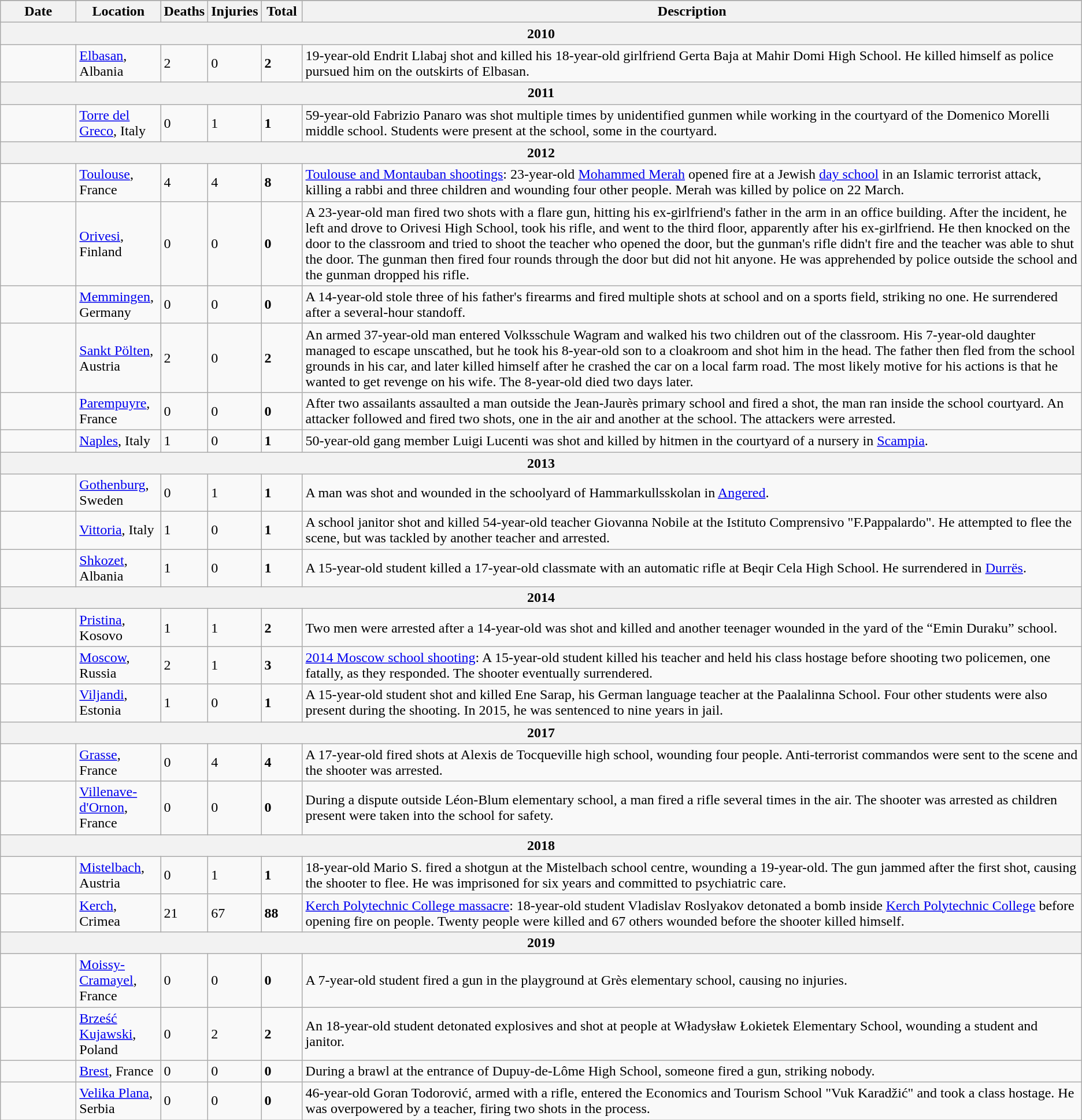<table class="sortable wikitable" style="font-size:100%;" id="2010s">
<tr>
</tr>
<tr>
<th style="width:80px;">Date</th>
<th style="width:90px;">Location</th>
<th style="width:40px;">Deaths</th>
<th style="width:40px;">Injuries</th>
<th style="width:40px;">Total</th>
<th class="unsortable">Description</th>
</tr>
<tr>
<th colspan="7">2010 </th>
</tr>
<tr>
<td></td>
<td><a href='#'>Elbasan</a>, Albania</td>
<td>2</td>
<td>0</td>
<td><strong>2</strong></td>
<td>19-year-old Endrit Llabaj shot and killed his 18-year-old girlfriend Gerta Baja at Mahir Domi High School. He killed himself as police pursued him on the outskirts of Elbasan.</td>
</tr>
<tr>
<th colspan="7">2011 </th>
</tr>
<tr>
<td></td>
<td><a href='#'>Torre del Greco</a>, Italy</td>
<td>0</td>
<td>1</td>
<td><strong>1</strong></td>
<td>59-year-old Fabrizio Panaro was shot multiple times by unidentified gunmen while working in the courtyard of the Domenico Morelli middle school.  Students were present at the school, some in the courtyard.</td>
</tr>
<tr>
<th colspan="7">2012 </th>
</tr>
<tr>
<td></td>
<td><a href='#'>Toulouse</a>, France</td>
<td>4</td>
<td>4</td>
<td><strong>8</strong></td>
<td><a href='#'>Toulouse and Montauban shootings</a>: 23-year-old <a href='#'>Mohammed Merah</a> opened fire at a Jewish <a href='#'>day school</a> in an Islamic terrorist attack, killing a rabbi and three children and wounding four other people. Merah was killed by police on 22 March.</td>
</tr>
<tr>
<td></td>
<td><a href='#'>Orivesi</a>, Finland</td>
<td>0</td>
<td>0</td>
<td><strong>0</strong></td>
<td>A 23-year-old man fired two shots with a flare gun, hitting his ex-girlfriend's father in the arm in an office building. After the incident, he left and drove to Orivesi High School, took his rifle, and went to the third floor, apparently after his ex-girlfriend. He then knocked on the door to the classroom and tried to shoot the teacher who opened the door, but the gunman's rifle didn't fire and the teacher was able to shut the door. The gunman then fired four rounds through the door but did not hit anyone. He was apprehended by police outside the school and the gunman dropped his rifle.</td>
</tr>
<tr>
<td></td>
<td><a href='#'>Memmingen</a>, Germany</td>
<td>0</td>
<td>0</td>
<td><strong>0</strong></td>
<td>A 14-year-old stole three of his father's firearms and fired multiple shots at school and on a sports field, striking no one. He surrendered after a several-hour standoff.</td>
</tr>
<tr>
<td></td>
<td><a href='#'>Sankt Pölten</a>, Austria</td>
<td>2</td>
<td>0</td>
<td><strong>2</strong></td>
<td>An armed 37-year-old man entered Volksschule Wagram and walked his two children out of the classroom. His 7-year-old daughter managed to escape unscathed, but he took his 8-year-old son to a cloakroom and shot him in the head. The father then fled from the school grounds in his car, and later killed himself after he crashed the car on a local farm road. The most likely motive for his actions is that he wanted to get revenge on his wife. The 8-year-old died two days later.</td>
</tr>
<tr>
<td></td>
<td><a href='#'>Parempuyre</a>, France</td>
<td>0</td>
<td>0</td>
<td><strong>0</strong></td>
<td>After two assailants assaulted a man outside the Jean-Jaurès primary school and fired a shot, the man ran inside the school courtyard. An attacker followed and fired two shots, one in the air and another at the school. The attackers were arrested.</td>
</tr>
<tr>
<td></td>
<td><a href='#'>Naples</a>, Italy</td>
<td>1</td>
<td>0</td>
<td><strong>1</strong></td>
<td>50-year-old gang member Luigi Lucenti was shot and killed by hitmen in the courtyard of a nursery in <a href='#'>Scampia</a>.</td>
</tr>
<tr>
<th colspan="7">2013 </th>
</tr>
<tr>
<td></td>
<td><a href='#'>Gothenburg</a>, Sweden</td>
<td>0</td>
<td>1</td>
<td><strong>1</strong></td>
<td>A man was shot and wounded in the schoolyard of Hammarkullsskolan in <a href='#'>Angered</a>.</td>
</tr>
<tr>
<td></td>
<td><a href='#'>Vittoria</a>, Italy</td>
<td>1</td>
<td>0</td>
<td><strong>1</strong></td>
<td>A school janitor shot and killed 54-year-old teacher Giovanna Nobile at the Istituto Comprensivo "F.Pappalardo". He attempted to flee the scene, but was tackled by another teacher and arrested.</td>
</tr>
<tr>
<td></td>
<td><a href='#'>Shkozet</a>, Albania</td>
<td>1</td>
<td>0</td>
<td><strong>1</strong></td>
<td>A 15-year-old student killed a 17-year-old classmate with an automatic rifle at Beqir Cela High School. He surrendered in <a href='#'>Durrës</a>.</td>
</tr>
<tr>
<th colspan="7">2014 </th>
</tr>
<tr>
<td></td>
<td><a href='#'>Pristina</a>, Kosovo</td>
<td>1</td>
<td>1</td>
<td><strong>2</strong></td>
<td>Two men were arrested after a 14-year-old was shot and killed and another teenager wounded in the yard of the “Emin Duraku” school.</td>
</tr>
<tr>
<td></td>
<td><a href='#'>Moscow</a>, Russia</td>
<td>2</td>
<td>1</td>
<td><strong>3</strong></td>
<td><a href='#'>2014 Moscow school shooting</a>: A 15-year-old student killed his teacher and held his class hostage before shooting two policemen, one fatally, as they responded. The shooter eventually surrendered.</td>
</tr>
<tr>
<td></td>
<td><a href='#'>Viljandi</a>, Estonia</td>
<td>1</td>
<td>0</td>
<td><strong>1</strong></td>
<td>A 15-year-old student shot and killed Ene Sarap, his German language teacher at the Paalalinna School. Four other students were also present during the shooting. In 2015, he was sentenced to nine years in jail.</td>
</tr>
<tr>
<th colspan="7">2017 </th>
</tr>
<tr>
<td></td>
<td><a href='#'>Grasse</a>, France</td>
<td>0</td>
<td>4</td>
<td><strong>4</strong></td>
<td>A 17-year-old fired shots at Alexis de Tocqueville high school, wounding four people. Anti-terrorist commandos were sent to the scene and the shooter was arrested.</td>
</tr>
<tr>
<td></td>
<td><a href='#'>Villenave-d'Ornon</a>, France</td>
<td>0</td>
<td>0</td>
<td><strong>0</strong></td>
<td>During a dispute outside Léon-Blum elementary school, a man fired a rifle several times in the air. The shooter was arrested as children present were taken into the school for safety.</td>
</tr>
<tr>
<th colspan="7">2018 </th>
</tr>
<tr>
<td></td>
<td><a href='#'>Mistelbach</a>, Austria</td>
<td>0</td>
<td>1</td>
<td><strong>1</strong></td>
<td>18-year-old Mario S. fired a shotgun at the Mistelbach school centre, wounding a 19-year-old. The gun jammed after the first shot, causing the shooter to flee. He was imprisoned for six years and committed to psychiatric care.</td>
</tr>
<tr>
<td></td>
<td><a href='#'>Kerch</a>, Crimea</td>
<td>21</td>
<td>67</td>
<td><strong>88</strong></td>
<td><a href='#'>Kerch Polytechnic College massacre</a>: 18-year-old student Vladislav Roslyakov detonated a bomb inside <a href='#'>Kerch Polytechnic College</a> before opening fire on people. Twenty people were killed and 67 others wounded before the shooter killed himself.</td>
</tr>
<tr>
<th colspan="7">2019 </th>
</tr>
<tr>
<td></td>
<td><a href='#'>Moissy-Cramayel</a>, France</td>
<td>0</td>
<td>0</td>
<td><strong>0</strong></td>
<td>A 7-year-old student fired a gun in the playground at Grès elementary school, causing no injuries.</td>
</tr>
<tr>
<td></td>
<td><a href='#'>Brześć Kujawski</a>, Poland</td>
<td>0</td>
<td>2</td>
<td><strong>2</strong></td>
<td>An 18-year-old student detonated explosives and shot at people at Władysław Łokietek Elementary School, wounding a student and janitor.</td>
</tr>
<tr>
<td></td>
<td><a href='#'>Brest</a>, France</td>
<td>0</td>
<td>0</td>
<td><strong>0</strong></td>
<td>During a brawl at the entrance of Dupuy-de-Lôme High School, someone fired a gun, striking nobody.</td>
</tr>
<tr>
<td></td>
<td><a href='#'>Velika Plana</a>, Serbia</td>
<td>0</td>
<td>0</td>
<td><strong>0</strong></td>
<td>46-year-old Goran Todorović, armed with a rifle, entered the Economics and Tourism School "Vuk Karadžić" and took a class hostage. He was overpowered by a teacher, firing two shots in the process.</td>
</tr>
</table>
